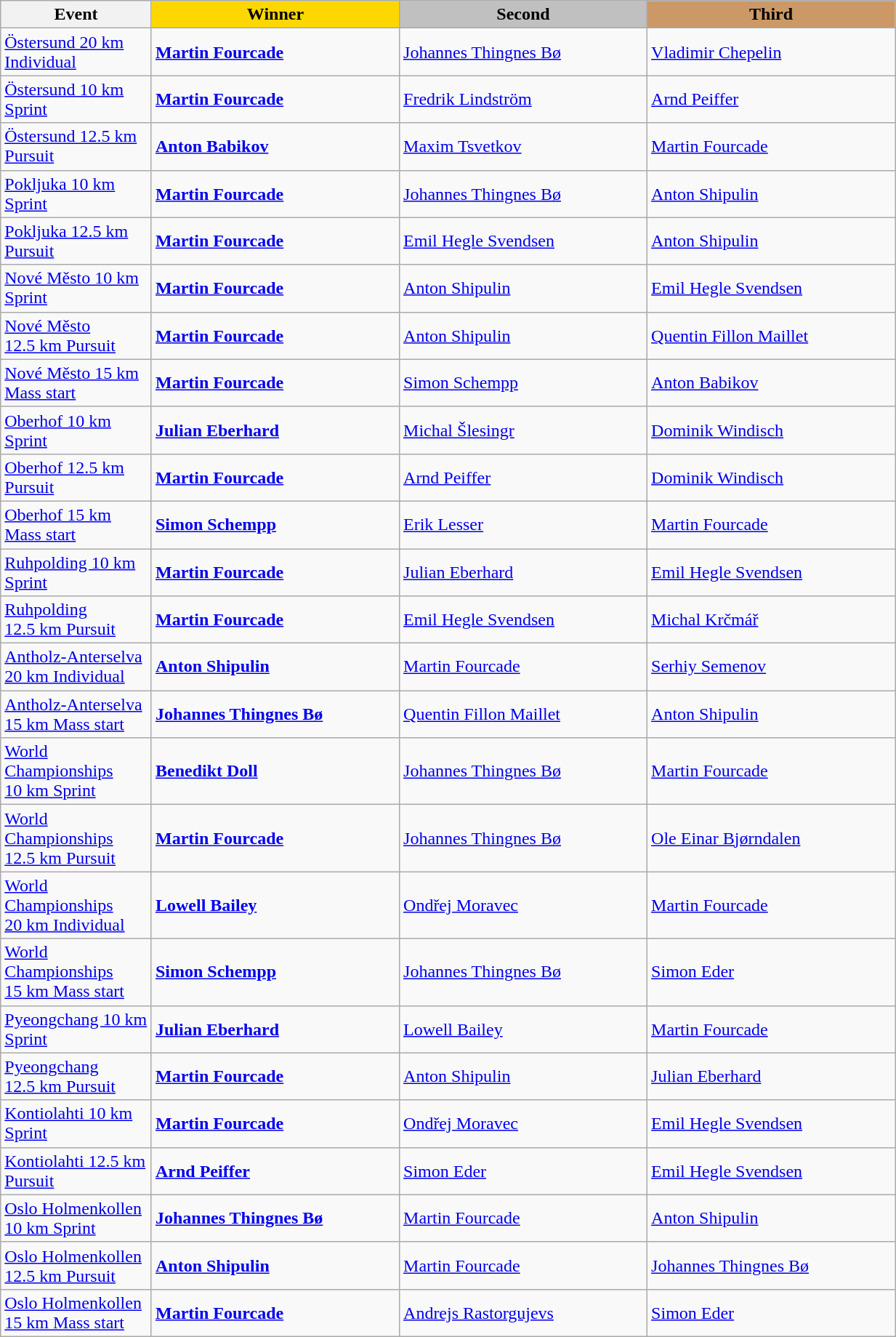<table class="wikitable" width=65%>
<tr>
<th>Event</th>
<th width="220" style="background:gold;">Winner</th>
<th width="220" style="background:silver;">Second</th>
<th width="220" style="background:#CC9966;">Third</th>
</tr>
<tr>
<td><a href='#'>Östersund 20 km Individual</a><br></td>
<td><strong><a href='#'>Martin Fourcade</a></strong><br></td>
<td><a href='#'>Johannes Thingnes Bø</a><br></td>
<td><a href='#'>Vladimir Chepelin</a><br></td>
</tr>
<tr>
<td><a href='#'>Östersund 10 km Sprint</a><br></td>
<td><strong><a href='#'>Martin Fourcade</a></strong><br></td>
<td><a href='#'>Fredrik Lindström</a><br></td>
<td><a href='#'>Arnd Peiffer</a><br></td>
</tr>
<tr>
<td><a href='#'>Östersund 12.5 km Pursuit</a><br></td>
<td><strong><a href='#'>Anton Babikov</a></strong><br></td>
<td><a href='#'>Maxim Tsvetkov</a><br></td>
<td><a href='#'>Martin Fourcade</a><br></td>
</tr>
<tr>
<td><a href='#'>Pokljuka 10 km Sprint</a><br></td>
<td><strong><a href='#'>Martin Fourcade</a></strong><br></td>
<td><a href='#'>Johannes Thingnes Bø</a><br></td>
<td><a href='#'>Anton Shipulin</a><br></td>
</tr>
<tr>
<td><a href='#'>Pokljuka 12.5 km Pursuit</a><br></td>
<td><strong><a href='#'>Martin Fourcade</a></strong><br></td>
<td><a href='#'>Emil Hegle Svendsen</a><br></td>
<td><a href='#'>Anton Shipulin</a><br></td>
</tr>
<tr>
<td><a href='#'>Nové Město 10 km Sprint</a><br></td>
<td><strong><a href='#'>Martin Fourcade</a></strong><br></td>
<td><a href='#'>Anton Shipulin</a><br></td>
<td><a href='#'>Emil Hegle Svendsen</a><br></td>
</tr>
<tr>
<td><a href='#'>Nové Město 12.5 km Pursuit</a><br></td>
<td><strong><a href='#'>Martin Fourcade</a></strong><br></td>
<td><a href='#'>Anton Shipulin</a><br></td>
<td><a href='#'>Quentin Fillon Maillet</a><br></td>
</tr>
<tr>
<td><a href='#'>Nové Město 15 km Mass start</a><br></td>
<td><strong><a href='#'>Martin Fourcade</a></strong><br></td>
<td><a href='#'>Simon Schempp</a><br></td>
<td><a href='#'>Anton Babikov</a><br></td>
</tr>
<tr>
<td><a href='#'>Oberhof 10 km Sprint</a><br></td>
<td><strong><a href='#'>Julian Eberhard</a></strong><br></td>
<td><a href='#'>Michal Šlesingr</a><br></td>
<td><a href='#'>Dominik Windisch</a><br></td>
</tr>
<tr>
<td><a href='#'>Oberhof 12.5 km Pursuit</a><br></td>
<td><strong><a href='#'>Martin Fourcade</a></strong><br></td>
<td><a href='#'>Arnd Peiffer</a><br></td>
<td><a href='#'>Dominik Windisch</a><br></td>
</tr>
<tr>
<td><a href='#'>Oberhof 15 km Mass start</a><br></td>
<td><strong><a href='#'>Simon Schempp</a></strong><br></td>
<td><a href='#'>Erik Lesser</a><br></td>
<td><a href='#'>Martin Fourcade</a><br></td>
</tr>
<tr>
<td><a href='#'>Ruhpolding 10 km Sprint</a><br></td>
<td><strong><a href='#'>Martin Fourcade</a></strong><br></td>
<td><a href='#'>Julian Eberhard</a><br></td>
<td><a href='#'>Emil Hegle Svendsen</a><br></td>
</tr>
<tr>
<td><a href='#'>Ruhpolding 12.5 km Pursuit</a><br></td>
<td><strong><a href='#'>Martin Fourcade</a></strong><br></td>
<td><a href='#'>Emil Hegle Svendsen</a><br></td>
<td><a href='#'>Michal Krčmář</a><br></td>
</tr>
<tr>
<td><a href='#'>Antholz-Anterselva 20 km Individual</a><br></td>
<td><strong><a href='#'>Anton Shipulin</a></strong><br></td>
<td><a href='#'>Martin Fourcade</a><br></td>
<td><a href='#'>Serhiy Semenov</a><br></td>
</tr>
<tr>
<td><a href='#'>Antholz-Anterselva 15 km Mass start</a><br></td>
<td><strong><a href='#'>Johannes Thingnes Bø</a></strong><br></td>
<td><a href='#'>Quentin Fillon Maillet</a><br></td>
<td><a href='#'>Anton Shipulin</a><br></td>
</tr>
<tr>
<td><a href='#'>World Championships 10 km Sprint</a><br></td>
<td><strong><a href='#'>Benedikt Doll</a></strong><br></td>
<td><a href='#'>Johannes Thingnes Bø</a><br></td>
<td><a href='#'>Martin Fourcade</a><br></td>
</tr>
<tr>
<td><a href='#'>World Championships 12.5 km Pursuit</a><br></td>
<td><strong><a href='#'>Martin Fourcade</a></strong><br></td>
<td><a href='#'>Johannes Thingnes Bø</a><br></td>
<td><a href='#'>Ole Einar Bjørndalen</a><br></td>
</tr>
<tr>
<td><a href='#'>World Championships 20 km Individual</a><br></td>
<td><strong><a href='#'>Lowell Bailey</a></strong><br></td>
<td><a href='#'>Ondřej Moravec</a><br></td>
<td><a href='#'>Martin Fourcade</a><br></td>
</tr>
<tr>
<td><a href='#'>World Championships 15 km Mass start</a><br></td>
<td><strong><a href='#'>Simon Schempp</a></strong><br></td>
<td><a href='#'>Johannes Thingnes Bø</a><br></td>
<td><a href='#'>Simon Eder</a><br></td>
</tr>
<tr>
<td><a href='#'>Pyeongchang 10 km Sprint</a><br></td>
<td><strong><a href='#'>Julian Eberhard</a></strong><br></td>
<td><a href='#'>Lowell Bailey</a><br></td>
<td><a href='#'>Martin Fourcade</a><br></td>
</tr>
<tr>
<td><a href='#'>Pyeongchang 12.5 km Pursuit</a><br></td>
<td><strong><a href='#'>Martin Fourcade</a></strong><br></td>
<td><a href='#'>Anton Shipulin</a><br></td>
<td><a href='#'>Julian Eberhard</a><br></td>
</tr>
<tr>
<td><a href='#'>Kontiolahti 10 km Sprint</a><br></td>
<td><strong><a href='#'>Martin Fourcade</a></strong><br></td>
<td><a href='#'>Ondřej Moravec</a><br></td>
<td><a href='#'>Emil Hegle Svendsen</a><br></td>
</tr>
<tr>
<td><a href='#'>Kontiolahti 12.5 km Pursuit</a><br></td>
<td><strong><a href='#'>Arnd Peiffer</a></strong><br></td>
<td><a href='#'>Simon Eder</a><br></td>
<td><a href='#'>Emil Hegle Svendsen</a><br></td>
</tr>
<tr>
<td><a href='#'>Oslo Holmenkollen 10 km Sprint</a><br></td>
<td><strong><a href='#'>Johannes Thingnes Bø</a></strong><br></td>
<td><a href='#'>Martin Fourcade</a><br></td>
<td><a href='#'>Anton Shipulin</a><br></td>
</tr>
<tr>
<td><a href='#'>Oslo Holmenkollen 12.5 km Pursuit</a><br></td>
<td><strong><a href='#'>Anton Shipulin</a></strong><br></td>
<td><a href='#'>Martin Fourcade</a><br></td>
<td><a href='#'>Johannes Thingnes Bø</a><br></td>
</tr>
<tr>
<td><a href='#'>Oslo Holmenkollen 15 km Mass start</a><br></td>
<td><strong><a href='#'>Martin Fourcade</a></strong><br></td>
<td><a href='#'>Andrejs Rastorgujevs</a><br></td>
<td><a href='#'>Simon Eder</a><br></td>
</tr>
</table>
